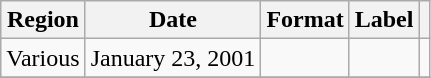<table class="wikitable plainrowheaders">
<tr>
<th scope="col">Region</th>
<th scope="col">Date</th>
<th scope="col">Format</th>
<th scope="col">Label</th>
<th scope="col"></th>
</tr>
<tr>
<td>Various</td>
<td>January 23, 2001</td>
<td></td>
<td></td>
<td></td>
</tr>
<tr>
</tr>
</table>
